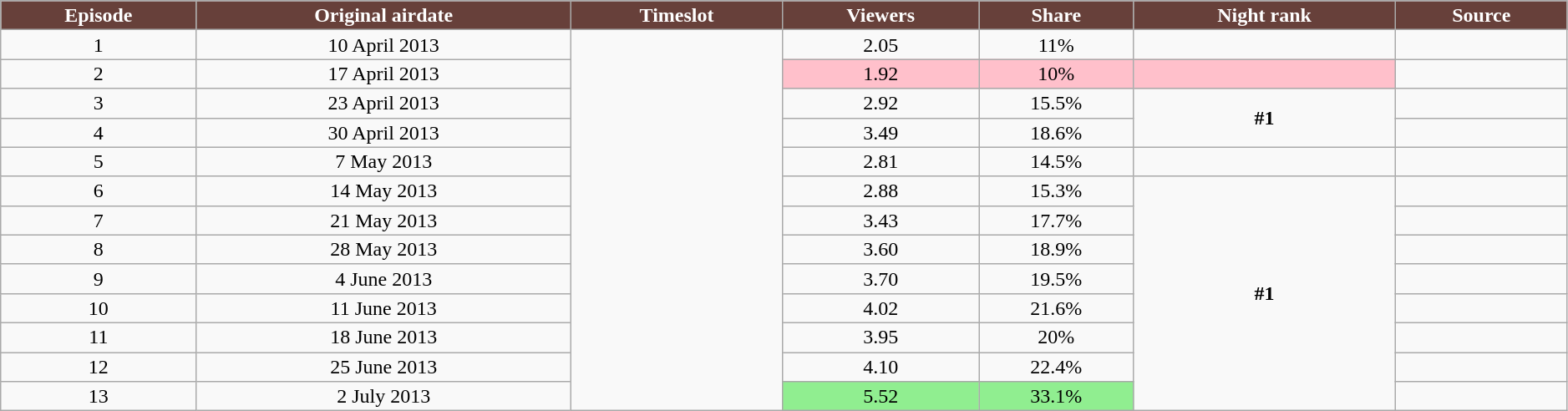<table class="wikitable plainrowheaders" style="text-align:center; line-height:16px; width:99%">
<tr style="background:#67403A;color:white">
<td><strong>Episode</strong></td>
<td><strong>Original airdate</strong></td>
<td><strong>Timeslot</strong></td>
<td><strong>Viewers<br></strong></td>
<td><strong>Share</strong></td>
<td><strong>Night rank</strong></td>
<td><strong>Source</strong></td>
</tr>
<tr>
<td>1</td>
<td>10 April 2013</td>
<td rowspan=13></td>
<td>2.05</td>
<td>11%</td>
<td></td>
<td></td>
</tr>
<tr>
<td>2</td>
<td>17 April 2013</td>
<td bgcolor=#FFC0CB>1.92</td>
<td bgcolor=#FFC0CB>10%</td>
<td bgcolor=#FFC0CB></td>
<td></td>
</tr>
<tr>
<td>3</td>
<td>23 April 2013</td>
<td>2.92</td>
<td>15.5%</td>
<td rowspan="2"><strong>#1</strong></td>
<td></td>
</tr>
<tr>
<td>4</td>
<td>30 April 2013</td>
<td>3.49</td>
<td>18.6%</td>
<td></td>
</tr>
<tr>
<td>5</td>
<td>7 May 2013</td>
<td>2.81</td>
<td>14.5%</td>
<td></td>
<td></td>
</tr>
<tr>
<td>6</td>
<td>14 May 2013</td>
<td>2.88</td>
<td>15.3%</td>
<td rowspan="8"><strong>#1</strong></td>
<td></td>
</tr>
<tr>
<td>7</td>
<td>21 May 2013</td>
<td>3.43</td>
<td>17.7%</td>
<td></td>
</tr>
<tr>
<td>8</td>
<td>28 May 2013</td>
<td>3.60</td>
<td>18.9%</td>
<td></td>
</tr>
<tr>
<td>9</td>
<td>4 June 2013</td>
<td>3.70</td>
<td>19.5%</td>
<td></td>
</tr>
<tr>
<td>10</td>
<td>11 June 2013</td>
<td>4.02</td>
<td>21.6%</td>
<td></td>
</tr>
<tr>
<td>11</td>
<td>18 June 2013</td>
<td>3.95</td>
<td>20%</td>
<td></td>
</tr>
<tr>
<td>12</td>
<td>25 June 2013</td>
<td>4.10</td>
<td>22.4%</td>
<td></td>
</tr>
<tr>
<td>13</td>
<td>2 July 2013</td>
<td bgcolor=#90EE90>5.52</td>
<td bgcolor=#90EE90>33.1%</td>
<td></td>
</tr>
</table>
